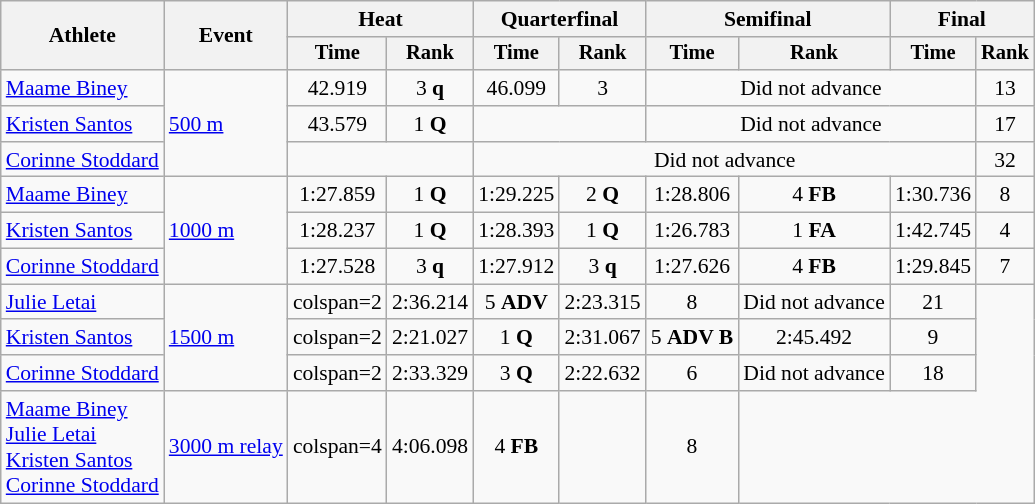<table class=wikitable style=font-size:90%;text-align:center>
<tr>
<th rowspan=2>Athlete</th>
<th rowspan=2>Event</th>
<th colspan=2>Heat</th>
<th colspan=2>Quarterfinal</th>
<th colspan=2>Semifinal</th>
<th colspan=2>Final</th>
</tr>
<tr style=font-size:95%>
<th>Time</th>
<th>Rank</th>
<th>Time</th>
<th>Rank</th>
<th>Time</th>
<th>Rank</th>
<th>Time</th>
<th>Rank</th>
</tr>
<tr>
<td align=left><a href='#'>Maame Biney</a></td>
<td align=left rowspan=3><a href='#'>500 m</a></td>
<td>42.919</td>
<td>3 <strong>q</strong></td>
<td>46.099</td>
<td>3</td>
<td colspan=3>Did not advance</td>
<td>13</td>
</tr>
<tr>
<td align=left><a href='#'>Kristen Santos</a></td>
<td>43.579</td>
<td>1 <strong>Q</strong></td>
<td colspan=2></td>
<td colspan=3>Did not advance</td>
<td>17</td>
</tr>
<tr>
<td align=left><a href='#'>Corinne Stoddard</a></td>
<td colspan=2></td>
<td colspan=5>Did not advance</td>
<td>32</td>
</tr>
<tr>
<td align=left><a href='#'>Maame Biney</a></td>
<td align=left rowspan=3><a href='#'>1000 m</a></td>
<td>1:27.859</td>
<td>1 <strong>Q</strong></td>
<td>1:29.225</td>
<td>2 <strong>Q</strong></td>
<td>1:28.806</td>
<td>4 <strong>FB</strong></td>
<td>1:30.736</td>
<td>8</td>
</tr>
<tr>
<td align=left><a href='#'>Kristen Santos</a></td>
<td>1:28.237</td>
<td>1 <strong>Q</strong></td>
<td>1:28.393</td>
<td>1 <strong>Q</strong></td>
<td>1:26.783</td>
<td>1 <strong>FA</strong></td>
<td>1:42.745</td>
<td>4</td>
</tr>
<tr>
<td align=left><a href='#'>Corinne Stoddard</a></td>
<td>1:27.528</td>
<td>3 <strong>q</strong></td>
<td>1:27.912</td>
<td>3 <strong>q</strong></td>
<td>1:27.626</td>
<td>4 <strong>FB</strong></td>
<td>1:29.845</td>
<td>7</td>
</tr>
<tr>
<td align=left><a href='#'>Julie Letai</a></td>
<td align=left rowspan=3><a href='#'>1500 m</a></td>
<td>colspan=2</td>
<td>2:36.214</td>
<td>5 <strong>ADV</strong></td>
<td>2:23.315</td>
<td>8</td>
<td>Did not advance</td>
<td>21</td>
</tr>
<tr>
<td align=left><a href='#'>Kristen Santos</a></td>
<td>colspan=2</td>
<td>2:21.027</td>
<td>1 <strong>Q</strong></td>
<td>2:31.067</td>
<td>5 <strong>ADV B</strong></td>
<td>2:45.492</td>
<td>9</td>
</tr>
<tr>
<td align=left><a href='#'>Corinne Stoddard</a></td>
<td>colspan=2</td>
<td>2:33.329</td>
<td>3 <strong>Q</strong></td>
<td>2:22.632</td>
<td>6</td>
<td>Did not advance</td>
<td>18</td>
</tr>
<tr>
<td align=left><a href='#'>Maame Biney</a><br><a href='#'>Julie Letai</a><br><a href='#'>Kristen Santos</a><br><a href='#'>Corinne Stoddard</a></td>
<td align=left><a href='#'>3000 m relay</a></td>
<td>colspan=4 </td>
<td>4:06.098</td>
<td>4 <strong>FB</strong></td>
<td></td>
<td>8</td>
</tr>
</table>
